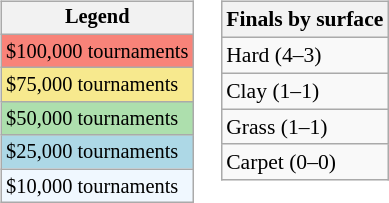<table>
<tr valign=top>
<td><br><table class=wikitable style=font-size:85%>
<tr>
<th>Legend</th>
</tr>
<tr style="background:#f88379;">
<td>$100,000 tournaments</td>
</tr>
<tr style="background:#f7e98e;">
<td>$75,000 tournaments</td>
</tr>
<tr style="background:#addfad;">
<td>$50,000 tournaments</td>
</tr>
<tr style="background:lightblue;">
<td>$25,000 tournaments</td>
</tr>
<tr style="background:#f0f8ff;">
<td>$10,000 tournaments</td>
</tr>
</table>
</td>
<td><br><table class=wikitable style=font-size:90%>
<tr>
<th>Finals by surface</th>
</tr>
<tr>
<td>Hard (4–3)</td>
</tr>
<tr>
<td>Clay (1–1)</td>
</tr>
<tr>
<td>Grass (1–1)</td>
</tr>
<tr>
<td>Carpet (0–0)</td>
</tr>
</table>
</td>
</tr>
</table>
